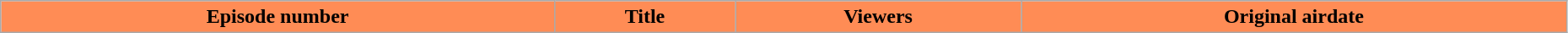<table class="wikitable plainrowheaders" style="width:98%;">
<tr>
<th style="background: #FF8C55">Episode number</th>
<th ! style="background-color: #FF8C55">Title</th>
<th ! style="background-color: #FF8C55">Viewers</th>
<th ! style="background-color: #FF8C55">Original airdate<br></th>
</tr>
</table>
